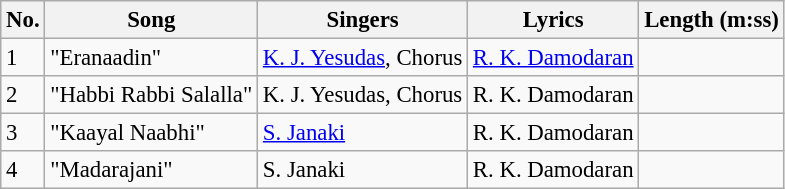<table class="wikitable" style="font-size:95%;">
<tr>
<th>No.</th>
<th>Song</th>
<th>Singers</th>
<th>Lyrics</th>
<th>Length (m:ss)</th>
</tr>
<tr>
<td>1</td>
<td>"Eranaadin"</td>
<td><a href='#'>K. J. Yesudas</a>, Chorus</td>
<td><a href='#'>R. K. Damodaran</a></td>
<td></td>
</tr>
<tr>
<td>2</td>
<td>"Habbi Rabbi Salalla"</td>
<td>K. J. Yesudas, Chorus</td>
<td>R. K. Damodaran</td>
<td></td>
</tr>
<tr>
<td>3</td>
<td>"Kaayal Naabhi"</td>
<td><a href='#'>S. Janaki</a></td>
<td>R. K. Damodaran</td>
<td></td>
</tr>
<tr>
<td>4</td>
<td>"Madarajani"</td>
<td>S. Janaki</td>
<td>R. K. Damodaran</td>
<td></td>
</tr>
</table>
